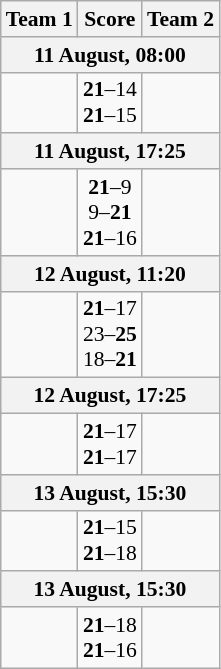<table class="wikitable" style="text-align: center; font-size:90% ">
<tr>
<th align="right">Team 1</th>
<th>Score</th>
<th align="left">Team 2</th>
</tr>
<tr>
<th colspan=3>11 August, 08:00</th>
</tr>
<tr>
<td align=right><strong></strong></td>
<td align=center><strong>21</strong>–14<br><strong>21</strong>–15</td>
<td align=left></td>
</tr>
<tr>
<th colspan=3>11 August, 17:25</th>
</tr>
<tr>
<td align=right><strong></strong></td>
<td align=center><strong>21</strong>–9<br>9–<strong>21</strong><br><strong>21</strong>–16</td>
<td align=left></td>
</tr>
<tr>
<th colspan=3>12 August, 11:20</th>
</tr>
<tr>
<td align=right></td>
<td align=center><strong>21</strong>–17<br>23–<strong>25</strong><br>18–<strong>21</strong></td>
<td align=left><strong></strong></td>
</tr>
<tr>
<th colspan=3>12 August, 17:25</th>
</tr>
<tr>
<td align=right><strong></strong></td>
<td align=center><strong>21</strong>–17<br><strong>21</strong>–17</td>
<td align=left></td>
</tr>
<tr>
<th colspan=3>13 August, 15:30</th>
</tr>
<tr>
<td align=right><strong></strong></td>
<td align=center><strong>21</strong>–15<br><strong>21</strong>–18</td>
<td align=left></td>
</tr>
<tr>
<th colspan=3>13 August, 15:30</th>
</tr>
<tr>
<td align=right><strong></strong></td>
<td align=center><strong>21</strong>–18<br><strong>21</strong>–16</td>
<td align=left></td>
</tr>
</table>
